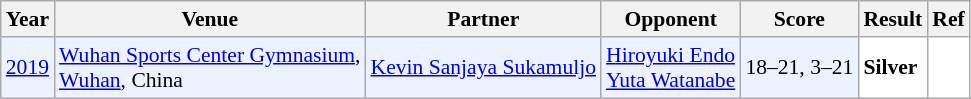<table class="sortable wikitable" style="font-size: 90%">
<tr>
<th>Year</th>
<th>Venue</th>
<th>Partner</th>
<th>Opponent</th>
<th>Score</th>
<th>Result</th>
<th>Ref</th>
</tr>
<tr style="background:#ECF2FF">
<td align="center"><a href='#'>2019</a></td>
<td align="left"><a href='#'>Wuhan Sports Center Gymnasium</a>,<br><a href='#'>Wuhan</a>, China</td>
<td align="left"> <a href='#'>Kevin Sanjaya Sukamuljo</a></td>
<td align="left"> <a href='#'>Hiroyuki Endo</a><br> <a href='#'>Yuta Watanabe</a></td>
<td align="left">18–21, 3–21</td>
<td style="text-align:left; background:white"> <strong>Silver</strong></td>
<td style="text-align:center; background:white"></td>
</tr>
</table>
